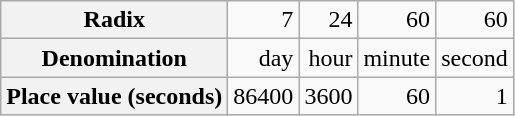<table class="wikitable" style="text-align:right;">
<tr>
<th>Radix</th>
<td>7</td>
<td>24</td>
<td>60</td>
<td>60</td>
</tr>
<tr>
<th>Denomination</th>
<td>day</td>
<td>hour</td>
<td>minute</td>
<td>second</td>
</tr>
<tr>
<th>Place value (seconds)</th>
<td>86400</td>
<td>3600</td>
<td>60</td>
<td>1</td>
</tr>
</table>
